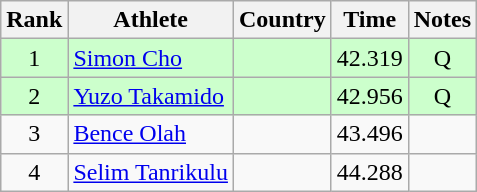<table class="wikitable sortable" style="text-align:center">
<tr>
<th>Rank</th>
<th>Athlete</th>
<th>Country</th>
<th>Time</th>
<th>Notes</th>
</tr>
<tr bgcolor=ccffcc>
<td>1</td>
<td align=left><a href='#'>Simon Cho</a></td>
<td align=left></td>
<td>42.319</td>
<td>Q</td>
</tr>
<tr bgcolor=ccffcc>
<td>2</td>
<td align=left><a href='#'>Yuzo Takamido</a></td>
<td align=left></td>
<td>42.956</td>
<td>Q</td>
</tr>
<tr>
<td>3</td>
<td align=left><a href='#'>Bence Olah</a></td>
<td align=left></td>
<td>43.496</td>
<td></td>
</tr>
<tr>
<td>4</td>
<td align=left><a href='#'>Selim Tanrikulu</a></td>
<td align=left></td>
<td>44.288</td>
<td></td>
</tr>
</table>
